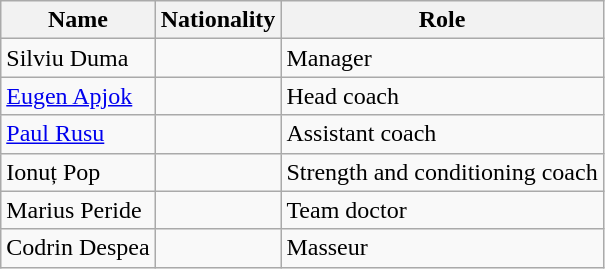<table class="wikitable">
<tr>
<th>Name</th>
<th>Nationality</th>
<th>Role</th>
</tr>
<tr>
<td>Silviu Duma</td>
<td></td>
<td>Manager</td>
</tr>
<tr>
<td><a href='#'>Eugen Apjok</a></td>
<td></td>
<td>Head coach</td>
</tr>
<tr>
<td><a href='#'>Paul Rusu</a></td>
<td></td>
<td>Assistant coach</td>
</tr>
<tr>
<td>Ionuț Pop</td>
<td></td>
<td>Strength and conditioning coach</td>
</tr>
<tr>
<td>Marius Peride</td>
<td></td>
<td>Team doctor</td>
</tr>
<tr>
<td>Codrin Despea</td>
<td></td>
<td>Masseur</td>
</tr>
</table>
